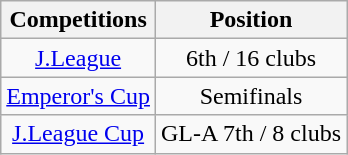<table class="wikitable" style="text-align:center;">
<tr>
<th>Competitions</th>
<th>Position</th>
</tr>
<tr>
<td><a href='#'>J.League</a></td>
<td>6th / 16 clubs</td>
</tr>
<tr>
<td><a href='#'>Emperor's Cup</a></td>
<td>Semifinals</td>
</tr>
<tr>
<td><a href='#'>J.League Cup</a></td>
<td>GL-A 7th / 8 clubs</td>
</tr>
</table>
